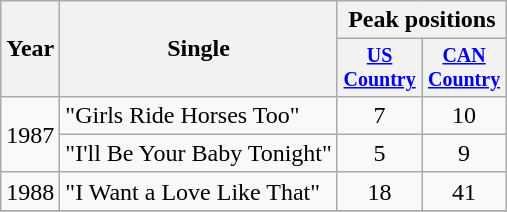<table class="wikitable" style="text-align:center;">
<tr>
<th rowspan="2">Year</th>
<th rowspan="2">Single</th>
<th colspan="2">Peak positions</th>
</tr>
<tr style="font-size:smaller;">
<th width="50"><a href='#'>US Country</a></th>
<th width="50"><a href='#'>CAN Country</a></th>
</tr>
<tr>
<td rowspan="2">1987</td>
<td align="left">"Girls Ride Horses Too"</td>
<td>7</td>
<td>10</td>
</tr>
<tr>
<td align="left">"I'll Be Your Baby Tonight"</td>
<td>5</td>
<td>9</td>
</tr>
<tr>
<td>1988</td>
<td align="left">"I Want a Love Like That"</td>
<td>18</td>
<td>41</td>
</tr>
<tr>
</tr>
</table>
